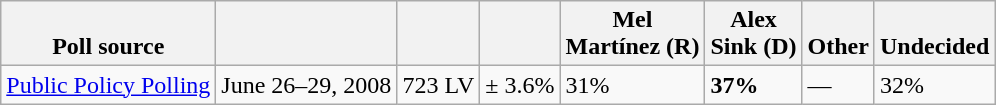<table class="wikitable">
<tr valign= bottom>
<th>Poll source</th>
<th></th>
<th></th>
<th></th>
<th>Mel<br>Martínez (R)</th>
<th>Alex<br>Sink (D)</th>
<th>Other</th>
<th>Undecided</th>
</tr>
<tr>
<td><a href='#'>Public Policy Polling</a></td>
<td>June 26–29, 2008</td>
<td>723 LV</td>
<td>± 3.6%</td>
<td>31%</td>
<td><strong>37%</strong></td>
<td>—</td>
<td>32%</td>
</tr>
</table>
